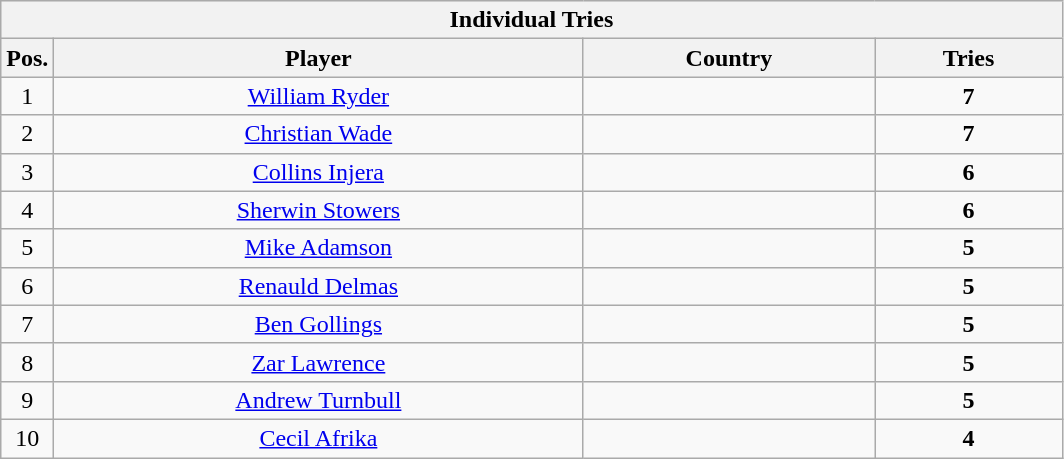<table class="wikitable" style="text-align:center">
<tr bgcolor="#efefef">
<th colspan=4 style="border-right:0px;";>Individual Tries</th>
</tr>
<tr bgcolor="#efefef">
<th width=5%>Pos.</th>
<th>Player</th>
<th>Country</th>
<th>Tries</th>
</tr>
<tr>
<td>1</td>
<td><a href='#'>William Ryder</a></td>
<td></td>
<td><strong>7</strong></td>
</tr>
<tr>
<td>2</td>
<td><a href='#'>Christian Wade</a></td>
<td></td>
<td><strong>7</strong></td>
</tr>
<tr>
<td>3</td>
<td><a href='#'>Collins Injera</a></td>
<td></td>
<td><strong>6</strong></td>
</tr>
<tr>
<td>4</td>
<td><a href='#'>Sherwin Stowers</a></td>
<td></td>
<td><strong>6</strong></td>
</tr>
<tr>
<td>5</td>
<td><a href='#'>Mike Adamson</a></td>
<td></td>
<td><strong>5</strong></td>
</tr>
<tr>
<td>6</td>
<td><a href='#'>Renauld Delmas</a></td>
<td></td>
<td><strong>5</strong></td>
</tr>
<tr>
<td>7</td>
<td><a href='#'>Ben Gollings</a></td>
<td></td>
<td><strong>5</strong></td>
</tr>
<tr>
<td>8</td>
<td><a href='#'>Zar Lawrence</a></td>
<td></td>
<td><strong>5</strong></td>
</tr>
<tr>
<td>9</td>
<td><a href='#'>Andrew Turnbull</a></td>
<td></td>
<td><strong>5</strong></td>
</tr>
<tr>
<td>10</td>
<td><a href='#'>Cecil Afrika</a></td>
<td></td>
<td><strong>4</strong></td>
</tr>
</table>
